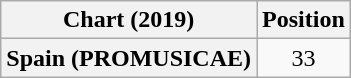<table class="wikitable plainrowheaders" style="text-align:center">
<tr>
<th scope="col">Chart (2019)</th>
<th scope="col">Position</th>
</tr>
<tr>
<th scope="row">Spain (PROMUSICAE)</th>
<td>33</td>
</tr>
</table>
